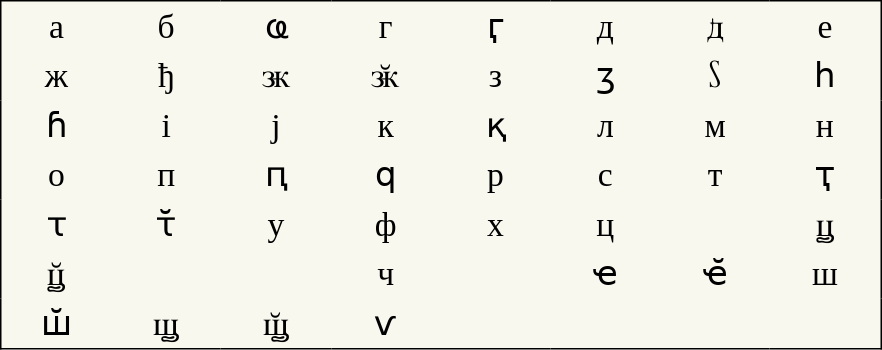<table style="font-family:Arial Unicode MS; font-size:1.4em; border-color:#000000; border-width:1px; border-style:solid; border-collapse:collapse; background-color:#F8F8EF">
<tr>
<td style="width:3em; text-align:center; padding: 3px;">а</td>
<td style="width:3em; text-align:center; padding: 3px;">б</td>
<td style="width:3em; text-align:center; padding: 3px;">ҩ</td>
<td style="width:3em; text-align:center; padding: 3px;">г</td>
<td style="width:3em; text-align:center; padding: 3px;">ӷ</td>
<td style="width:3em; text-align:center; padding: 3px;">д</td>
<td style="width:3em; text-align:center; padding: 3px;">ꚁ</td>
<td style="width:3em; text-align:center; padding: 3px;">е</td>
</tr>
<tr>
<td style="width:3em; text-align:center; padding: 3px;">ж</td>
<td style="width:3em; text-align:center; padding: 3px;">ђ</td>
<td style="width:3em; text-align:center; padding: 3px;">ꚅ</td>
<td style="width:3em; text-align:center; padding: 3px;">ꚅ̆</td>
<td style="width:3em; text-align:center; padding: 3px;">з</td>
<td style="width:3em; text-align:center; padding: 3px;">ӡ</td>
<td style="width:3em; text-align:center; padding: 3px;">ꚃ</td>
<td style="width:3em; text-align:center; padding: 3px;">һ</td>
</tr>
<tr>
<td style="width:3em; text-align:center; padding: 3px;">ꚕ</td>
<td style="width:3em; text-align:center; padding: 3px;">і</td>
<td style="width:3em; text-align:center; padding: 3px;">ј</td>
<td style="width:3em; text-align:center; padding: 3px;">к</td>
<td style="width:3em; text-align:center; padding: 3px;">қ</td>
<td style="width:3em; text-align:center; padding: 3px;">л</td>
<td style="width:3em; text-align:center; padding: 3px;">м</td>
<td style="width:3em; text-align:center; padding: 3px;">н</td>
</tr>
<tr>
<td style="width:3em; text-align:center; padding: 3px;">о</td>
<td style="width:3em; text-align:center; padding: 3px;">п</td>
<td style="width:3em; text-align:center; padding: 3px;">ԥ</td>
<td style="width:3em; text-align:center; padding: 3px;">ԛ</td>
<td style="width:3em; text-align:center; padding: 3px;">р</td>
<td style="width:3em; text-align:center; padding: 3px;">с</td>
<td style="width:3em; text-align:center; padding: 3px;">т</td>
<td style="width:3em; text-align:center; padding: 3px;">ҭ</td>
</tr>
<tr>
<td style="width:3em; text-align:center; padding: 3px;">ꚍ</td>
<td style="width:3em; text-align:center; padding: 3px;">ꚍ̆</td>
<td style="width:3em; text-align:center; padding: 3px;">у</td>
<td style="width:3em; text-align:center; padding: 3px;">ф</td>
<td style="width:3em; text-align:center; padding: 3px;">х</td>
<td style="width:3em; text-align:center; padding: 3px;">ц</td>
<td style="width:3em; text-align:center; padding: 3px;"></td>
<td style="width:3em; text-align:center; padding: 3px;">ꚏ</td>
</tr>
<tr>
<td style="width:3em; text-align:center; padding: 3px;">ꚏ̆</td>
<td style="width:3em; text-align:center; padding: 3px;"></td>
<td style="width:3em; text-align:center; padding: 3px;"></td>
<td style="width:3em; text-align:center; padding: 3px;">ч</td>
<td style="width:3em; text-align:center; padding: 3px;"></td>
<td style="width:3em; text-align:center; padding: 3px;">ҽ</td>
<td style="width:3em; text-align:center; padding: 3px;">ҽ̆</td>
<td style="width:3em; text-align:center; padding: 3px;">ш</td>
</tr>
<tr>
<td style="width:3em; text-align:center; padding: 3px;">ш̆</td>
<td style="width:3em; text-align:center; padding: 3px;">ꚗ</td>
<td style="width:3em; text-align:center; padding: 3px;">ꚗ̆</td>
<td style="width:3em; text-align:center; padding: 3px;">ѵ</td>
<td></td>
<td></td>
<td></td>
<td></td>
</tr>
</table>
